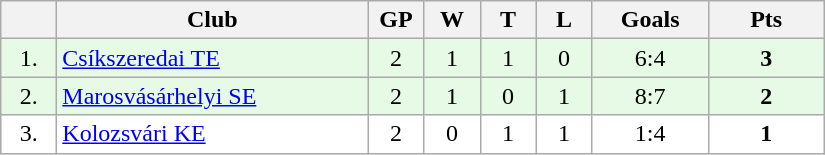<table class="wikitable">
<tr>
<th width="30"></th>
<th width="200">Club</th>
<th width="30">GP</th>
<th width="30">W</th>
<th width="30">T</th>
<th width="30">L</th>
<th width="70">Goals</th>
<th width="70">Pts</th>
</tr>
<tr bgcolor="#e6fae6" align="center">
<td>1.</td>
<td align="left"><a href='#'>Csíkszeredai TE</a></td>
<td>2</td>
<td>1</td>
<td>1</td>
<td>0</td>
<td>6:4</td>
<td><strong>3</strong></td>
</tr>
<tr bgcolor="#e6fae6" align="center">
<td>2.</td>
<td align="left"><a href='#'>Marosvásárhelyi SE</a></td>
<td>2</td>
<td>1</td>
<td>0</td>
<td>1</td>
<td>8:7</td>
<td><strong>2</strong></td>
</tr>
<tr bgcolor="#FFFFFF" align="center">
<td>3.</td>
<td align="left"><a href='#'>Kolozsvári KE</a></td>
<td>2</td>
<td>0</td>
<td>1</td>
<td>1</td>
<td>1:4</td>
<td><strong>1</strong></td>
</tr>
</table>
